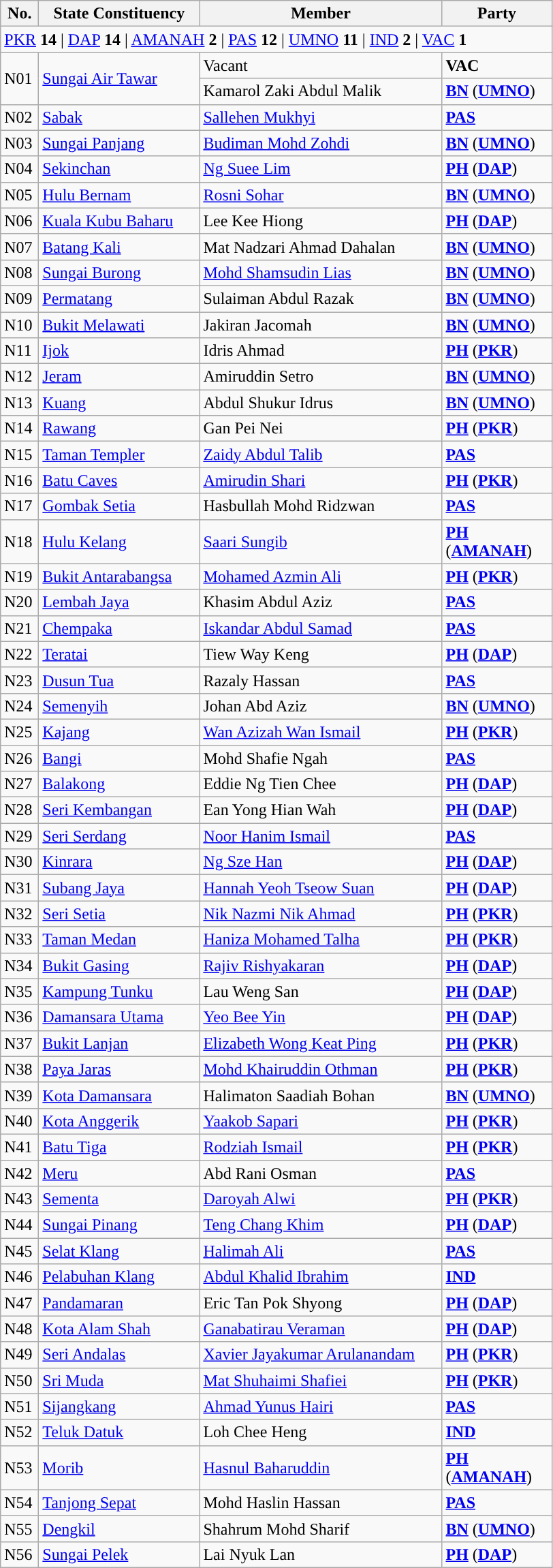<table class="wikitable sortable">
<tr>
<th style="width:30px;">No.</th>
<th style="width:150px;">State Constituency</th>
<th style="width:230px;">Member</th>
<th style="width:100px;">Party</th>
</tr>
<tr>
<td colspan="4"><a href='#'>PKR</a> <strong>14</strong> | <a href='#'>DAP</a> <strong>14</strong> | <a href='#'>AMANAH</a> <strong>2</strong> | <a href='#'>PAS</a> <strong>12</strong> | <a href='#'>UMNO</a> <strong>11</strong>  | <a href='#'>IND</a> <strong>2</strong> | <a href='#'>VAC</a> <strong>1</strong></td>
</tr>
<tr>
<td rowspan=2>N01</td>
<td rowspan=2><a href='#'>Sungai Air Tawar</a></td>
<td>Vacant  </td>
<td><strong>VAC</strong></td>
</tr>
<tr>
<td>Kamarol Zaki Abdul Malik  </td>
<td><strong><a href='#'>BN</a></strong> (<strong><a href='#'>UMNO</a></strong>)</td>
</tr>
<tr>
<td>N02</td>
<td><a href='#'>Sabak</a></td>
<td><a href='#'>Sallehen Mukhyi</a></td>
<td><strong><a href='#'>PAS</a></strong></td>
</tr>
<tr>
<td>N03</td>
<td><a href='#'>Sungai Panjang</a></td>
<td><a href='#'>Budiman Mohd Zohdi</a></td>
<td><strong><a href='#'>BN</a></strong> (<strong><a href='#'>UMNO</a></strong>)</td>
</tr>
<tr>
<td>N04</td>
<td><a href='#'>Sekinchan</a></td>
<td><a href='#'>Ng Suee Lim</a></td>
<td><strong><a href='#'>PH</a></strong> (<strong><a href='#'>DAP</a></strong>)</td>
</tr>
<tr>
<td>N05</td>
<td><a href='#'>Hulu Bernam</a></td>
<td><a href='#'>Rosni Sohar</a></td>
<td><strong><a href='#'>BN</a></strong> (<strong><a href='#'>UMNO</a></strong>)</td>
</tr>
<tr>
<td>N06</td>
<td><a href='#'>Kuala Kubu Baharu</a></td>
<td>Lee Kee Hiong</td>
<td><strong><a href='#'>PH</a></strong> (<strong><a href='#'>DAP</a></strong>)</td>
</tr>
<tr>
<td>N07</td>
<td><a href='#'>Batang Kali</a></td>
<td>Mat Nadzari Ahmad Dahalan</td>
<td><strong><a href='#'>BN</a></strong> (<strong><a href='#'>UMNO</a></strong>)</td>
</tr>
<tr>
<td>N08</td>
<td><a href='#'>Sungai Burong</a></td>
<td><a href='#'>Mohd Shamsudin Lias</a></td>
<td><strong><a href='#'>BN</a></strong> (<strong><a href='#'>UMNO</a></strong>)</td>
</tr>
<tr>
<td>N09</td>
<td><a href='#'>Permatang</a></td>
<td>Sulaiman Abdul Razak</td>
<td><strong><a href='#'>BN</a></strong> (<strong><a href='#'>UMNO</a></strong>)</td>
</tr>
<tr>
<td>N10</td>
<td><a href='#'>Bukit Melawati</a></td>
<td>Jakiran Jacomah</td>
<td><strong><a href='#'>BN</a></strong> (<strong><a href='#'>UMNO</a></strong>)</td>
</tr>
<tr>
<td>N11</td>
<td><a href='#'>Ijok</a></td>
<td>Idris Ahmad</td>
<td><strong><a href='#'>PH</a></strong> (<strong><a href='#'>PKR</a></strong>)</td>
</tr>
<tr>
<td>N12</td>
<td><a href='#'>Jeram</a></td>
<td>Amiruddin Setro</td>
<td><strong><a href='#'>BN</a></strong> (<strong><a href='#'>UMNO</a></strong>)</td>
</tr>
<tr>
<td>N13</td>
<td><a href='#'>Kuang</a></td>
<td>Abdul Shukur Idrus</td>
<td><strong><a href='#'>BN</a></strong> (<strong><a href='#'>UMNO</a></strong>)</td>
</tr>
<tr>
<td>N14</td>
<td><a href='#'>Rawang</a></td>
<td>Gan Pei Nei</td>
<td><strong><a href='#'>PH</a></strong> (<strong><a href='#'>PKR</a></strong>)</td>
</tr>
<tr>
<td>N15</td>
<td><a href='#'>Taman Templer</a></td>
<td><a href='#'>Zaidy Abdul Talib</a></td>
<td><strong><a href='#'>PAS</a></strong></td>
</tr>
<tr>
<td>N16</td>
<td><a href='#'>Batu Caves</a></td>
<td><a href='#'>Amirudin Shari</a></td>
<td><strong><a href='#'>PH</a></strong> (<strong><a href='#'>PKR</a></strong>)</td>
</tr>
<tr>
<td>N17</td>
<td><a href='#'>Gombak Setia</a></td>
<td>Hasbullah Mohd Ridzwan</td>
<td><strong><a href='#'>PAS</a></strong></td>
</tr>
<tr>
<td>N18</td>
<td><a href='#'>Hulu Kelang</a></td>
<td><a href='#'>Saari Sungib</a></td>
<td><strong><a href='#'>PH</a></strong> (<strong><a href='#'>AMANAH</a></strong>)</td>
</tr>
<tr>
<td>N19</td>
<td><a href='#'>Bukit Antarabangsa</a></td>
<td><a href='#'>Mohamed Azmin Ali</a></td>
<td><strong><a href='#'>PH</a></strong> (<strong><a href='#'>PKR</a></strong>)</td>
</tr>
<tr>
<td>N20</td>
<td><a href='#'>Lembah Jaya</a></td>
<td>Khasim Abdul Aziz</td>
<td><strong><a href='#'>PAS</a></strong></td>
</tr>
<tr>
<td>N21</td>
<td><a href='#'>Chempaka</a></td>
<td><a href='#'>Iskandar Abdul Samad</a></td>
<td><strong><a href='#'>PAS</a></strong></td>
</tr>
<tr>
<td>N22</td>
<td><a href='#'>Teratai</a></td>
<td>Tiew Way Keng</td>
<td><strong><a href='#'>PH</a></strong> (<strong><a href='#'>DAP</a></strong>)</td>
</tr>
<tr>
<td>N23</td>
<td><a href='#'>Dusun Tua</a></td>
<td>Razaly Hassan</td>
<td><strong><a href='#'>PAS</a></strong></td>
</tr>
<tr>
<td>N24</td>
<td><a href='#'>Semenyih</a></td>
<td>Johan Abd Aziz</td>
<td><strong><a href='#'>BN</a></strong> (<strong><a href='#'>UMNO</a></strong>)</td>
</tr>
<tr>
<td>N25</td>
<td><a href='#'>Kajang</a></td>
<td><a href='#'>Wan Azizah Wan Ismail</a></td>
<td><strong><a href='#'>PH</a></strong> (<strong><a href='#'>PKR</a></strong>)</td>
</tr>
<tr>
<td>N26</td>
<td><a href='#'>Bangi</a></td>
<td>Mohd Shafie Ngah</td>
<td><strong><a href='#'>PAS</a></strong></td>
</tr>
<tr>
<td>N27</td>
<td><a href='#'>Balakong</a></td>
<td>Eddie Ng Tien Chee</td>
<td><strong><a href='#'>PH</a></strong> (<strong><a href='#'>DAP</a></strong>)</td>
</tr>
<tr>
<td>N28</td>
<td><a href='#'>Seri Kembangan</a></td>
<td>Ean Yong Hian Wah</td>
<td><strong><a href='#'>PH</a></strong> (<strong><a href='#'>DAP</a></strong>)</td>
</tr>
<tr>
<td>N29</td>
<td><a href='#'>Seri Serdang</a></td>
<td><a href='#'>Noor Hanim Ismail</a></td>
<td><strong><a href='#'>PAS</a></strong></td>
</tr>
<tr>
<td>N30</td>
<td><a href='#'>Kinrara</a></td>
<td><a href='#'>Ng Sze Han</a></td>
<td><strong><a href='#'>PH</a></strong> (<strong><a href='#'>DAP</a></strong>)</td>
</tr>
<tr>
<td>N31</td>
<td><a href='#'>Subang Jaya</a></td>
<td><a href='#'>Hannah Yeoh Tseow Suan</a></td>
<td><strong><a href='#'>PH</a></strong> (<strong><a href='#'>DAP</a></strong>)</td>
</tr>
<tr>
<td>N32</td>
<td><a href='#'>Seri Setia</a></td>
<td><a href='#'>Nik Nazmi Nik Ahmad</a></td>
<td><strong><a href='#'>PH</a></strong> (<strong><a href='#'>PKR</a></strong>)</td>
</tr>
<tr>
<td>N33</td>
<td><a href='#'>Taman Medan</a></td>
<td><a href='#'>Haniza Mohamed Talha</a></td>
<td><strong><a href='#'>PH</a></strong> (<strong><a href='#'>PKR</a></strong>)</td>
</tr>
<tr>
<td>N34</td>
<td><a href='#'>Bukit Gasing</a></td>
<td><a href='#'>Rajiv Rishyakaran</a></td>
<td><strong><a href='#'>PH</a></strong> (<strong><a href='#'>DAP</a></strong>)</td>
</tr>
<tr>
<td>N35</td>
<td><a href='#'>Kampung Tunku</a></td>
<td>Lau Weng San</td>
<td><strong><a href='#'>PH</a></strong> (<strong><a href='#'>DAP</a></strong>)</td>
</tr>
<tr>
<td>N36</td>
<td><a href='#'>Damansara Utama</a></td>
<td><a href='#'>Yeo Bee Yin</a></td>
<td><strong><a href='#'>PH</a></strong> (<strong><a href='#'>DAP</a></strong>)</td>
</tr>
<tr>
<td>N37</td>
<td><a href='#'>Bukit Lanjan</a></td>
<td><a href='#'>Elizabeth Wong Keat Ping</a></td>
<td><strong><a href='#'>PH</a></strong> (<strong><a href='#'>PKR</a></strong>)</td>
</tr>
<tr>
<td>N38</td>
<td><a href='#'>Paya Jaras</a></td>
<td><a href='#'>Mohd Khairuddin Othman</a></td>
<td><strong><a href='#'>PH</a></strong> (<strong><a href='#'>PKR</a></strong>)</td>
</tr>
<tr>
<td>N39</td>
<td><a href='#'>Kota Damansara</a></td>
<td>Halimaton Saadiah Bohan</td>
<td><strong><a href='#'>BN</a></strong> (<strong><a href='#'>UMNO</a></strong>)</td>
</tr>
<tr>
<td>N40</td>
<td><a href='#'>Kota Anggerik</a></td>
<td><a href='#'>Yaakob Sapari</a></td>
<td><strong><a href='#'>PH</a></strong> (<strong><a href='#'>PKR</a></strong>)</td>
</tr>
<tr>
<td>N41</td>
<td><a href='#'>Batu Tiga</a></td>
<td><a href='#'>Rodziah Ismail</a></td>
<td><strong><a href='#'>PH</a></strong> (<strong><a href='#'>PKR</a></strong>)</td>
</tr>
<tr>
<td>N42</td>
<td><a href='#'>Meru</a></td>
<td>Abd Rani Osman</td>
<td><strong><a href='#'>PAS</a></strong></td>
</tr>
<tr>
<td>N43</td>
<td><a href='#'>Sementa</a></td>
<td><a href='#'>Daroyah Alwi</a></td>
<td><strong><a href='#'>PH</a></strong> (<strong><a href='#'>PKR</a></strong>)</td>
</tr>
<tr>
<td>N44</td>
<td><a href='#'>Sungai Pinang</a></td>
<td><a href='#'>Teng Chang Khim</a></td>
<td><strong><a href='#'>PH</a></strong> (<strong><a href='#'>DAP</a></strong>)</td>
</tr>
<tr>
<td>N45</td>
<td><a href='#'>Selat Klang</a></td>
<td><a href='#'>Halimah Ali</a></td>
<td><strong><a href='#'>PAS</a></strong></td>
</tr>
<tr>
<td>N46</td>
<td><a href='#'>Pelabuhan Klang</a></td>
<td><a href='#'>Abdul Khalid Ibrahim</a></td>
<td><strong><a href='#'>IND</a></strong></td>
</tr>
<tr>
<td>N47</td>
<td><a href='#'>Pandamaran</a></td>
<td>Eric Tan Pok Shyong</td>
<td><strong><a href='#'>PH</a></strong> (<strong><a href='#'>DAP</a></strong>)</td>
</tr>
<tr>
<td>N48</td>
<td><a href='#'>Kota Alam Shah</a></td>
<td><a href='#'>Ganabatirau Veraman</a></td>
<td><strong><a href='#'>PH</a></strong> (<strong><a href='#'>DAP</a></strong>)</td>
</tr>
<tr>
<td>N49</td>
<td><a href='#'>Seri Andalas</a></td>
<td><a href='#'>Xavier Jayakumar Arulanandam</a></td>
<td><strong><a href='#'>PH</a></strong> (<strong><a href='#'>PKR</a></strong>)</td>
</tr>
<tr>
<td>N50</td>
<td><a href='#'>Sri Muda</a></td>
<td><a href='#'>Mat Shuhaimi Shafiei</a></td>
<td><strong><a href='#'>PH</a></strong> (<strong><a href='#'>PKR</a></strong>)</td>
</tr>
<tr>
<td>N51</td>
<td><a href='#'>Sijangkang</a></td>
<td><a href='#'>Ahmad Yunus Hairi</a></td>
<td><strong><a href='#'>PAS</a></strong></td>
</tr>
<tr>
<td>N52</td>
<td><a href='#'>Teluk Datuk</a></td>
<td>Loh Chee Heng</td>
<td><strong><a href='#'>IND</a></strong></td>
</tr>
<tr>
<td>N53</td>
<td><a href='#'>Morib</a></td>
<td><a href='#'>Hasnul Baharuddin</a></td>
<td><strong><a href='#'>PH</a></strong> (<strong><a href='#'>AMANAH</a></strong>)</td>
</tr>
<tr>
<td>N54</td>
<td><a href='#'>Tanjong Sepat</a></td>
<td>Mohd Haslin Hassan</td>
<td><strong><a href='#'>PAS</a></strong></td>
</tr>
<tr>
<td>N55</td>
<td><a href='#'>Dengkil</a></td>
<td>Shahrum Mohd Sharif</td>
<td><strong><a href='#'>BN</a></strong> (<strong><a href='#'>UMNO</a></strong>)</td>
</tr>
<tr>
<td>N56</td>
<td><a href='#'>Sungai Pelek</a></td>
<td>Lai Nyuk Lan</td>
<td><strong><a href='#'>PH</a></strong> (<strong><a href='#'>DAP</a></strong>)</td>
</tr>
</table>
